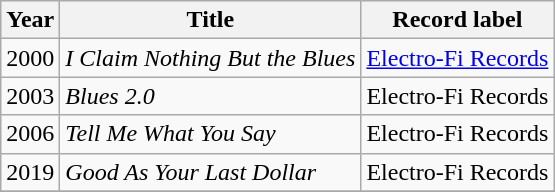<table class="wikitable sortable">
<tr>
<th>Year</th>
<th>Title</th>
<th>Record label</th>
</tr>
<tr>
<td>2000</td>
<td><em>I Claim Nothing But the Blues</em></td>
<td align="center"><a href='#'>Electro-Fi Records</a></td>
</tr>
<tr>
<td>2003</td>
<td><em>Blues 2.0</em></td>
<td align="center">Electro-Fi Records</td>
</tr>
<tr>
<td>2006</td>
<td><em>Tell Me What You Say</em></td>
<td align="center">Electro-Fi Records</td>
</tr>
<tr>
<td>2019</td>
<td><em>Good As Your Last Dollar</em></td>
<td align="center">Electro-Fi Records</td>
</tr>
<tr>
</tr>
</table>
